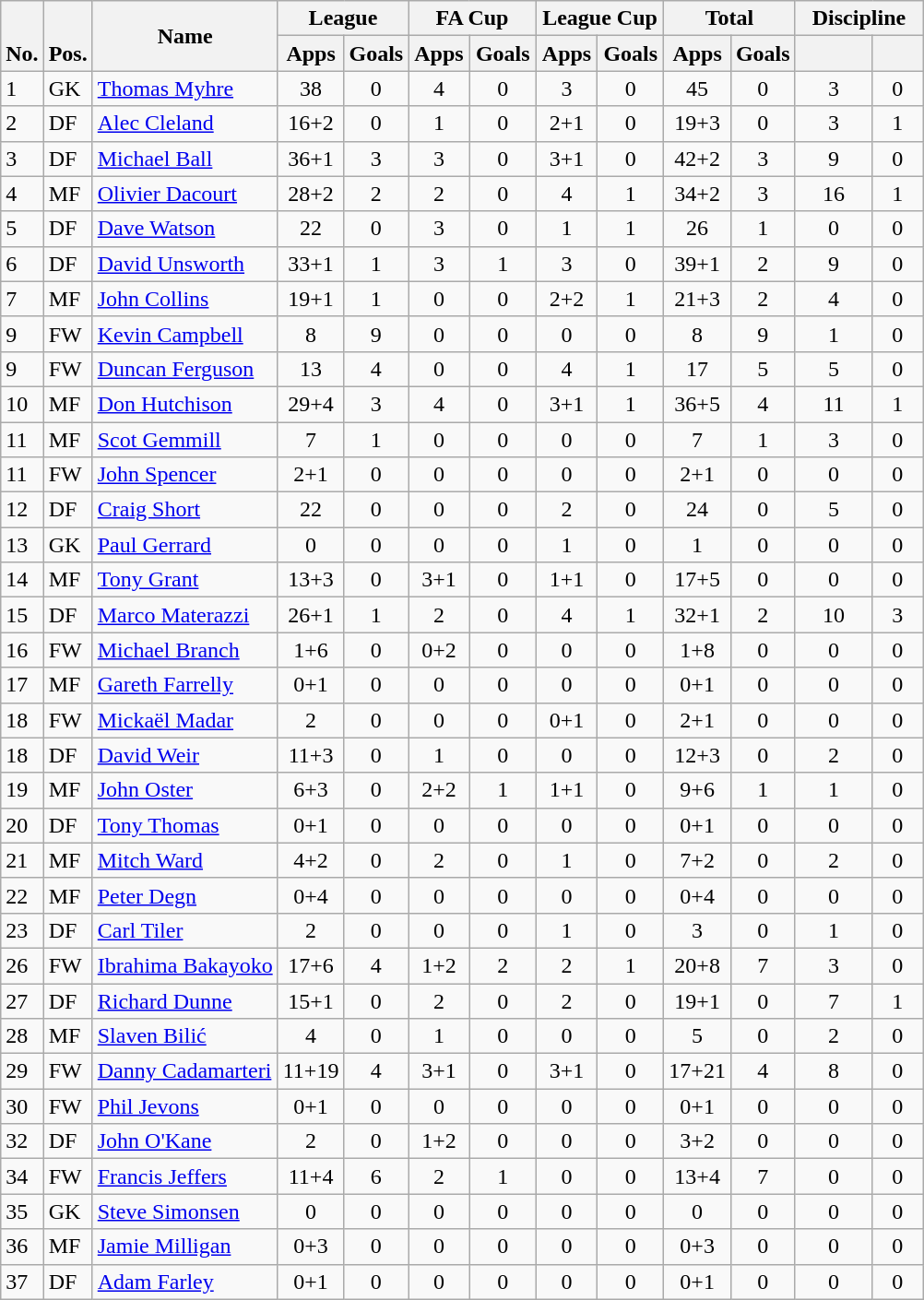<table class="wikitable" style="text-align:center">
<tr>
<th rowspan="2" style="vertical-align:bottom;">No.</th>
<th rowspan="2" style="vertical-align:bottom;">Pos.</th>
<th rowspan="2">Name</th>
<th colspan="2" style="width:85px;">League</th>
<th colspan="2" style="width:85px;">FA Cup</th>
<th colspan="2" style="width:85px;">League Cup</th>
<th colspan="2" style="width:85px;">Total</th>
<th colspan="2" style="width:85px;">Discipline</th>
</tr>
<tr>
<th>Apps</th>
<th>Goals</th>
<th>Apps</th>
<th>Goals</th>
<th>Apps</th>
<th>Goals</th>
<th>Apps</th>
<th>Goals</th>
<th></th>
<th></th>
</tr>
<tr>
<td align="left">1</td>
<td align="left">GK</td>
<td align="left"> <a href='#'>Thomas Myhre</a></td>
<td>38</td>
<td>0</td>
<td>4</td>
<td>0</td>
<td>3</td>
<td>0</td>
<td>45</td>
<td>0</td>
<td>3</td>
<td>0</td>
</tr>
<tr>
<td align="left">2</td>
<td align="left">DF</td>
<td align="left"> <a href='#'>Alec Cleland</a></td>
<td>16+2</td>
<td>0</td>
<td>1</td>
<td>0</td>
<td>2+1</td>
<td>0</td>
<td>19+3</td>
<td>0</td>
<td>3</td>
<td>1</td>
</tr>
<tr>
<td align="left">3</td>
<td align="left">DF</td>
<td align="left"> <a href='#'>Michael Ball</a></td>
<td>36+1</td>
<td>3</td>
<td>3</td>
<td>0</td>
<td>3+1</td>
<td>0</td>
<td>42+2</td>
<td>3</td>
<td>9</td>
<td>0</td>
</tr>
<tr>
<td align="left">4</td>
<td align="left">MF</td>
<td align="left"> <a href='#'>Olivier Dacourt</a></td>
<td>28+2</td>
<td>2</td>
<td>2</td>
<td>0</td>
<td>4</td>
<td>1</td>
<td>34+2</td>
<td>3</td>
<td>16</td>
<td>1</td>
</tr>
<tr>
<td align="left">5</td>
<td align="left">DF</td>
<td align="left"> <a href='#'>Dave Watson</a></td>
<td>22</td>
<td>0</td>
<td>3</td>
<td>0</td>
<td>1</td>
<td>1</td>
<td>26</td>
<td>1</td>
<td>0</td>
<td>0</td>
</tr>
<tr>
<td align="left">6</td>
<td align="left">DF</td>
<td align="left"> <a href='#'>David Unsworth</a></td>
<td>33+1</td>
<td>1</td>
<td>3</td>
<td>1</td>
<td>3</td>
<td>0</td>
<td>39+1</td>
<td>2</td>
<td>9</td>
<td>0</td>
</tr>
<tr>
<td align="left">7</td>
<td align="left">MF</td>
<td align="left"> <a href='#'>John Collins</a></td>
<td>19+1</td>
<td>1</td>
<td>0</td>
<td>0</td>
<td>2+2</td>
<td>1</td>
<td>21+3</td>
<td>2</td>
<td>4</td>
<td>0</td>
</tr>
<tr>
<td align="left">9</td>
<td align="left">FW</td>
<td align="left"> <a href='#'>Kevin Campbell</a></td>
<td>8</td>
<td>9</td>
<td>0</td>
<td>0</td>
<td>0</td>
<td>0</td>
<td>8</td>
<td>9</td>
<td>1</td>
<td>0</td>
</tr>
<tr>
<td align="left">9</td>
<td align="left">FW</td>
<td align="left"> <a href='#'>Duncan Ferguson</a></td>
<td>13</td>
<td>4</td>
<td>0</td>
<td>0</td>
<td>4</td>
<td>1</td>
<td>17</td>
<td>5</td>
<td>5</td>
<td>0</td>
</tr>
<tr>
<td align="left">10</td>
<td align="left">MF</td>
<td align="left"> <a href='#'>Don Hutchison</a></td>
<td>29+4</td>
<td>3</td>
<td>4</td>
<td>0</td>
<td>3+1</td>
<td>1</td>
<td>36+5</td>
<td>4</td>
<td>11</td>
<td>1</td>
</tr>
<tr>
<td align="left">11</td>
<td align="left">MF</td>
<td align="left"> <a href='#'>Scot Gemmill</a></td>
<td>7</td>
<td>1</td>
<td>0</td>
<td>0</td>
<td>0</td>
<td>0</td>
<td>7</td>
<td>1</td>
<td>3</td>
<td>0</td>
</tr>
<tr>
<td align="left">11</td>
<td align="left">FW</td>
<td align="left"> <a href='#'>John Spencer</a></td>
<td>2+1</td>
<td>0</td>
<td>0</td>
<td>0</td>
<td>0</td>
<td>0</td>
<td>2+1</td>
<td>0</td>
<td>0</td>
<td>0</td>
</tr>
<tr>
<td align="left">12</td>
<td align="left">DF</td>
<td align="left"> <a href='#'>Craig Short</a></td>
<td>22</td>
<td>0</td>
<td>0</td>
<td>0</td>
<td>2</td>
<td>0</td>
<td>24</td>
<td>0</td>
<td>5</td>
<td>0</td>
</tr>
<tr>
<td align="left">13</td>
<td align="left">GK</td>
<td align="left"> <a href='#'>Paul Gerrard</a></td>
<td>0</td>
<td>0</td>
<td>0</td>
<td>0</td>
<td>1</td>
<td>0</td>
<td>1</td>
<td>0</td>
<td>0</td>
<td>0</td>
</tr>
<tr>
<td align="left">14</td>
<td align="left">MF</td>
<td align="left"> <a href='#'>Tony Grant</a></td>
<td>13+3</td>
<td>0</td>
<td>3+1</td>
<td>0</td>
<td>1+1</td>
<td>0</td>
<td>17+5</td>
<td>0</td>
<td>0</td>
<td>0</td>
</tr>
<tr>
<td align="left">15</td>
<td align="left">DF</td>
<td align="left"> <a href='#'>Marco Materazzi</a></td>
<td>26+1</td>
<td>1</td>
<td>2</td>
<td>0</td>
<td>4</td>
<td>1</td>
<td>32+1</td>
<td>2</td>
<td>10</td>
<td>3</td>
</tr>
<tr>
<td align="left">16</td>
<td align="left">FW</td>
<td align="left"> <a href='#'>Michael Branch</a></td>
<td>1+6</td>
<td>0</td>
<td>0+2</td>
<td>0</td>
<td>0</td>
<td>0</td>
<td>1+8</td>
<td>0</td>
<td>0</td>
<td>0</td>
</tr>
<tr>
<td align="left">17</td>
<td align="left">MF</td>
<td align="left"> <a href='#'>Gareth Farrelly</a></td>
<td>0+1</td>
<td>0</td>
<td>0</td>
<td>0</td>
<td>0</td>
<td>0</td>
<td>0+1</td>
<td>0</td>
<td>0</td>
<td>0</td>
</tr>
<tr>
<td align="left">18</td>
<td align="left">FW</td>
<td align="left"> <a href='#'>Mickaël Madar</a></td>
<td>2</td>
<td>0</td>
<td>0</td>
<td>0</td>
<td>0+1</td>
<td>0</td>
<td>2+1</td>
<td>0</td>
<td>0</td>
<td>0</td>
</tr>
<tr>
<td align="left">18</td>
<td align="left">DF</td>
<td align="left"> <a href='#'>David Weir</a></td>
<td>11+3</td>
<td>0</td>
<td>1</td>
<td>0</td>
<td>0</td>
<td>0</td>
<td>12+3</td>
<td>0</td>
<td>2</td>
<td>0</td>
</tr>
<tr>
<td align="left">19</td>
<td align="left">MF</td>
<td align="left"> <a href='#'>John Oster</a></td>
<td>6+3</td>
<td>0</td>
<td>2+2</td>
<td>1</td>
<td>1+1</td>
<td>0</td>
<td>9+6</td>
<td>1</td>
<td>1</td>
<td>0</td>
</tr>
<tr>
<td align="left">20</td>
<td align="left">DF</td>
<td align="left"> <a href='#'>Tony Thomas</a></td>
<td>0+1</td>
<td>0</td>
<td>0</td>
<td>0</td>
<td>0</td>
<td>0</td>
<td>0+1</td>
<td>0</td>
<td>0</td>
<td>0</td>
</tr>
<tr>
<td align="left">21</td>
<td align="left">MF</td>
<td align="left"> <a href='#'>Mitch Ward</a></td>
<td>4+2</td>
<td>0</td>
<td>2</td>
<td>0</td>
<td>1</td>
<td>0</td>
<td>7+2</td>
<td>0</td>
<td>2</td>
<td>0</td>
</tr>
<tr>
<td align="left">22</td>
<td align="left">MF</td>
<td align="left"> <a href='#'>Peter Degn</a></td>
<td>0+4</td>
<td>0</td>
<td>0</td>
<td>0</td>
<td>0</td>
<td>0</td>
<td>0+4</td>
<td>0</td>
<td>0</td>
<td>0</td>
</tr>
<tr>
<td align="left">23</td>
<td align="left">DF</td>
<td align="left"> <a href='#'>Carl Tiler</a></td>
<td>2</td>
<td>0</td>
<td>0</td>
<td>0</td>
<td>1</td>
<td>0</td>
<td>3</td>
<td>0</td>
<td>1</td>
<td>0</td>
</tr>
<tr>
<td align="left">26</td>
<td align="left">FW</td>
<td align="left"> <a href='#'>Ibrahima Bakayoko</a></td>
<td>17+6</td>
<td>4</td>
<td>1+2</td>
<td>2</td>
<td>2</td>
<td>1</td>
<td>20+8</td>
<td>7</td>
<td>3</td>
<td>0</td>
</tr>
<tr>
<td align="left">27</td>
<td align="left">DF</td>
<td align="left"> <a href='#'>Richard Dunne</a></td>
<td>15+1</td>
<td>0</td>
<td>2</td>
<td>0</td>
<td>2</td>
<td>0</td>
<td>19+1</td>
<td>0</td>
<td>7</td>
<td>1</td>
</tr>
<tr>
<td align="left">28</td>
<td align="left">MF</td>
<td align="left"> <a href='#'>Slaven Bilić</a></td>
<td>4</td>
<td>0</td>
<td>1</td>
<td>0</td>
<td>0</td>
<td>0</td>
<td>5</td>
<td>0</td>
<td>2</td>
<td>0</td>
</tr>
<tr>
<td align="left">29</td>
<td align="left">FW</td>
<td align="left"> <a href='#'>Danny Cadamarteri</a></td>
<td>11+19</td>
<td>4</td>
<td>3+1</td>
<td>0</td>
<td>3+1</td>
<td>0</td>
<td>17+21</td>
<td>4</td>
<td>8</td>
<td>0</td>
</tr>
<tr>
<td align="left">30</td>
<td align="left">FW</td>
<td align="left"> <a href='#'>Phil Jevons</a></td>
<td>0+1</td>
<td>0</td>
<td>0</td>
<td>0</td>
<td>0</td>
<td>0</td>
<td>0+1</td>
<td>0</td>
<td>0</td>
<td>0</td>
</tr>
<tr>
<td align="left">32</td>
<td align="left">DF</td>
<td align="left"> <a href='#'>John O'Kane</a></td>
<td>2</td>
<td>0</td>
<td>1+2</td>
<td>0</td>
<td>0</td>
<td>0</td>
<td>3+2</td>
<td>0</td>
<td>0</td>
<td>0</td>
</tr>
<tr>
<td align="left">34</td>
<td align="left">FW</td>
<td align="left"> <a href='#'>Francis Jeffers</a></td>
<td>11+4</td>
<td>6</td>
<td>2</td>
<td>1</td>
<td>0</td>
<td>0</td>
<td>13+4</td>
<td>7</td>
<td>0</td>
<td>0</td>
</tr>
<tr>
<td align="left">35</td>
<td align="left">GK</td>
<td align="left"> <a href='#'>Steve Simonsen</a></td>
<td>0</td>
<td>0</td>
<td>0</td>
<td>0</td>
<td>0</td>
<td>0</td>
<td>0</td>
<td>0</td>
<td>0</td>
<td>0</td>
</tr>
<tr>
<td align="left">36</td>
<td align="left">MF</td>
<td align="left"> <a href='#'>Jamie Milligan</a></td>
<td>0+3</td>
<td>0</td>
<td>0</td>
<td>0</td>
<td>0</td>
<td>0</td>
<td>0+3</td>
<td>0</td>
<td>0</td>
<td>0</td>
</tr>
<tr>
<td align="left">37</td>
<td align="left">DF</td>
<td align="left"> <a href='#'>Adam Farley</a></td>
<td>0+1</td>
<td>0</td>
<td>0</td>
<td>0</td>
<td>0</td>
<td>0</td>
<td>0+1</td>
<td>0</td>
<td>0</td>
<td>0</td>
</tr>
</table>
